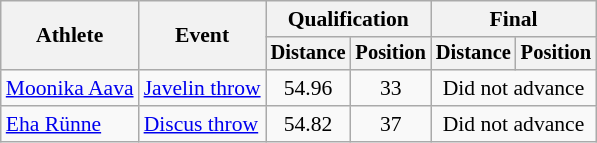<table class="wikitable" style="font-size:90%;">
<tr>
<th rowspan="2">Athlete</th>
<th rowspan="2">Event</th>
<th colspan="2">Qualification</th>
<th colspan="2">Final</th>
</tr>
<tr style="font-size:95%">
<th>Distance</th>
<th>Position</th>
<th>Distance</th>
<th>Position</th>
</tr>
<tr align=center>
<td align=left><a href='#'>Moonika Aava</a></td>
<td align=left><a href='#'>Javelin throw</a></td>
<td>54.96</td>
<td>33</td>
<td colspan=2>Did not advance</td>
</tr>
<tr align=center>
<td align=left><a href='#'>Eha Rünne</a></td>
<td align=left><a href='#'>Discus throw</a></td>
<td>54.82</td>
<td>37</td>
<td colspan=2>Did not advance</td>
</tr>
</table>
